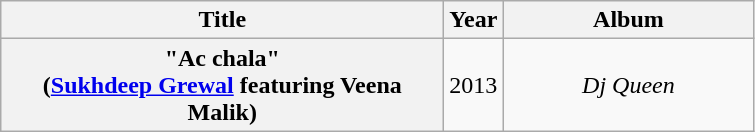<table class="wikitable plainrowheaders" style="text-align:center;">
<tr>
<th scope="col" style="width: 18em;">Title</th>
<th scope="col" style="width: 2em;">Year</th>
<th scope="col" style="width: 10em;">Album</th>
</tr>
<tr>
<th scope="row">"Ac chala"<br><span>(<a href='#'>Sukhdeep Grewal</a> featuring Veena Malik)</span></th>
<td>2013</td>
<td><em>Dj Queen</em></td>
</tr>
</table>
